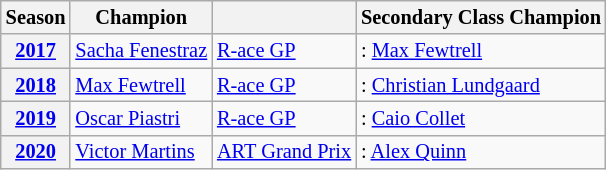<table class="wikitable" style="font-size:85%;">
<tr>
<th>Season</th>
<th>Champion</th>
<th></th>
<th>Secondary Class Champion</th>
</tr>
<tr>
<th><a href='#'>2017</a></th>
<td> <a href='#'>Sacha Fenestraz</a></td>
<td> <a href='#'>R-ace GP</a></td>
<td>:  <a href='#'>Max Fewtrell</a></td>
</tr>
<tr>
<th><a href='#'>2018</a></th>
<td> <a href='#'>Max Fewtrell</a></td>
<td> <a href='#'>R-ace GP</a></td>
<td>:  <a href='#'>Christian Lundgaard</a></td>
</tr>
<tr>
<th><a href='#'>2019</a></th>
<td> <a href='#'>Oscar Piastri</a></td>
<td> <a href='#'>R-ace GP</a></td>
<td>:  <a href='#'>Caio Collet</a></td>
</tr>
<tr>
<th><a href='#'>2020</a></th>
<td> <a href='#'>Victor Martins</a></td>
<td> <a href='#'>ART Grand Prix</a></td>
<td>:  <a href='#'>Alex Quinn</a></td>
</tr>
</table>
